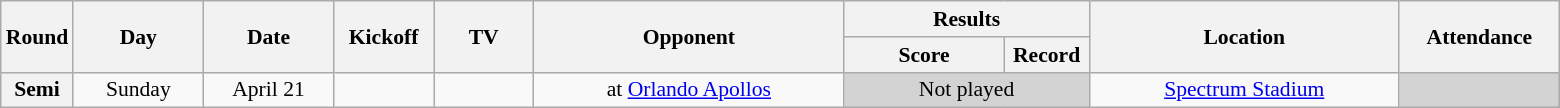<table class="wikitable" style="text-align:center; font-size:90%">
<tr>
<th rowspan="2" width="40">Round</th>
<th rowspan="2" width="80">Day</th>
<th rowspan="2" width="80">Date</th>
<th rowspan="2" width="60">Kickoff</th>
<th rowspan="2" width="60">TV</th>
<th rowspan="2" width="200">Opponent</th>
<th colspan="2" width="150">Results</th>
<th rowspan="2" width="200">Location</th>
<th rowspan="2" width="100">Attendance</th>
</tr>
<tr>
<th width="100">Score</th>
<th width="50">Record</th>
</tr>
<tr bgcolor=>
<th>Semi</th>
<td>Sunday</td>
<td>April 21</td>
<td></td>
<td></td>
<td>at <a href='#'>Orlando Apollos</a></td>
<td colspan=2 bgcolor=lightgrey>Not played</td>
<td><a href='#'>Spectrum Stadium</a></td>
<td bgcolor=lightgrey> </td>
</tr>
</table>
